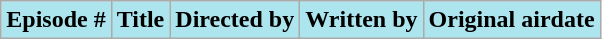<table class="wikitable plainrowheaders">
<tr style="color:black">
<th style="background: #ACE5EE;">Episode #</th>
<th style="background: #ACE5EE;">Title</th>
<th style="background: #ACE5EE;">Directed by</th>
<th style="background: #ACE5EE;">Written by</th>
<th style="background: #ACE5EE;">Original airdate<br>

</th>
</tr>
</table>
